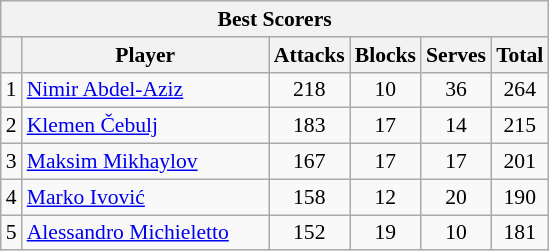<table class="wikitable sortable" style=font-size:90%>
<tr>
<th colspan=6>Best Scorers</th>
</tr>
<tr>
<th></th>
<th width=158>Player</th>
<th width=20>Attacks</th>
<th width=20>Blocks</th>
<th width=20>Serves</th>
<th width=20>Total</th>
</tr>
<tr>
<td>1</td>
<td> <a href='#'>Nimir Abdel-Aziz</a></td>
<td align=center>218</td>
<td align=center>10</td>
<td align=center>36</td>
<td align=center>264</td>
</tr>
<tr>
<td>2</td>
<td> <a href='#'>Klemen Čebulj</a></td>
<td align=center>183</td>
<td align=center>17</td>
<td align=center>14</td>
<td align=center>215</td>
</tr>
<tr>
<td>3</td>
<td> <a href='#'>Maksim Mikhaylov</a></td>
<td align=center>167</td>
<td align=center>17</td>
<td align=center>17</td>
<td align=center>201</td>
</tr>
<tr>
<td>4</td>
<td> <a href='#'>Marko Ivović</a></td>
<td align=center>158</td>
<td align=center>12</td>
<td align=center>20</td>
<td align=center>190</td>
</tr>
<tr>
<td>5</td>
<td> <a href='#'>Alessandro Michieletto</a></td>
<td align=center>152</td>
<td align=center>19</td>
<td align=center>10</td>
<td align=center>181</td>
</tr>
</table>
